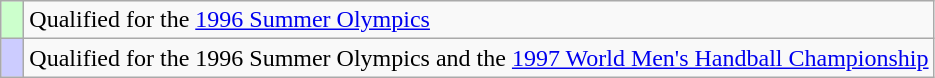<table class="wikitable" style="text-align: left;">
<tr>
<td width=8px bgcolor=#ccffcc></td>
<td>Qualified for the <a href='#'>1996 Summer Olympics</a></td>
</tr>
<tr>
<td width=8px bgcolor=#ccccff></td>
<td>Qualified for the 1996 Summer Olympics and the <a href='#'>1997 World Men's Handball Championship</a></td>
</tr>
</table>
